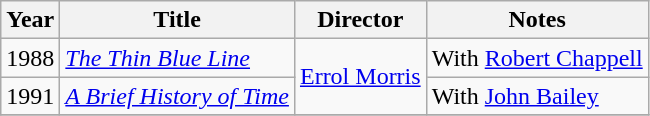<table class="wikitable">
<tr>
<th>Year</th>
<th>Title</th>
<th>Director</th>
<th>Notes</th>
</tr>
<tr>
<td>1988</td>
<td><em><a href='#'>The Thin Blue Line</a></em></td>
<td rowspan=2><a href='#'>Errol Morris</a></td>
<td>With <a href='#'>Robert Chappell</a></td>
</tr>
<tr>
<td>1991</td>
<td><em><a href='#'>A Brief History of Time</a></em></td>
<td>With <a href='#'>John Bailey</a></td>
</tr>
<tr>
</tr>
</table>
